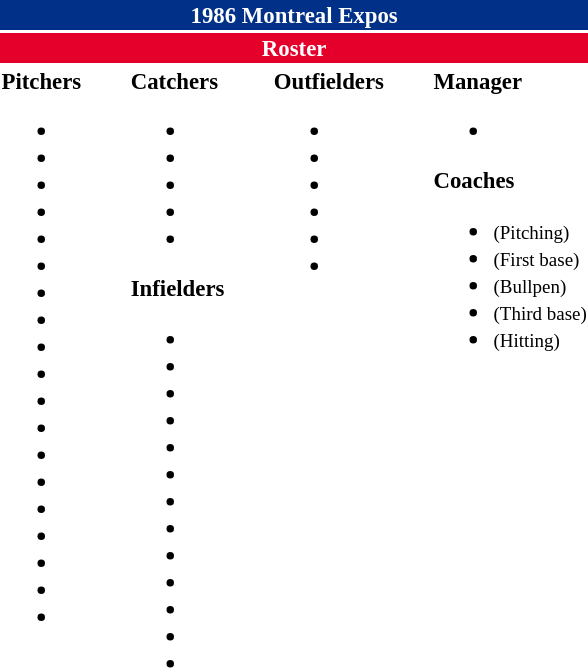<table class="toccolours" style="font-size: 95%;">
<tr>
<th colspan="10" style="background-color: #003087; color: #FFFFFF; text-align: center;">1986 Montreal Expos</th>
</tr>
<tr>
<td colspan="10" style="background-color: #E4002B; color: #FFFFFF; text-align: center;"><strong>Roster</strong></td>
</tr>
<tr>
<td valign="top"><strong>Pitchers</strong><br><ul><li></li><li></li><li></li><li></li><li></li><li></li><li></li><li></li><li></li><li></li><li></li><li></li><li></li><li></li><li></li><li></li><li></li><li></li><li></li></ul></td>
<td width="25px"></td>
<td valign="top"><strong>Catchers</strong><br><ul><li></li><li></li><li></li><li></li><li></li></ul><strong>Infielders</strong><ul><li></li><li></li><li></li><li></li><li></li><li></li><li></li><li></li><li></li><li></li><li></li><li></li><li></li></ul></td>
<td width="25px"></td>
<td valign="top"><strong>Outfielders</strong><br><ul><li></li><li></li><li></li><li></li><li></li><li></li></ul></td>
<td width="25px"></td>
<td valign="top"><strong>Manager</strong><br><ul><li></li></ul><strong>Coaches</strong><ul><li> <small>(Pitching)</small></li><li> <small>(First base)</small></li><li> <small>(Bullpen)</small></li><li> <small>(Third base)</small></li><li> <small>(Hitting)</small></li></ul></td>
</tr>
<tr>
</tr>
</table>
